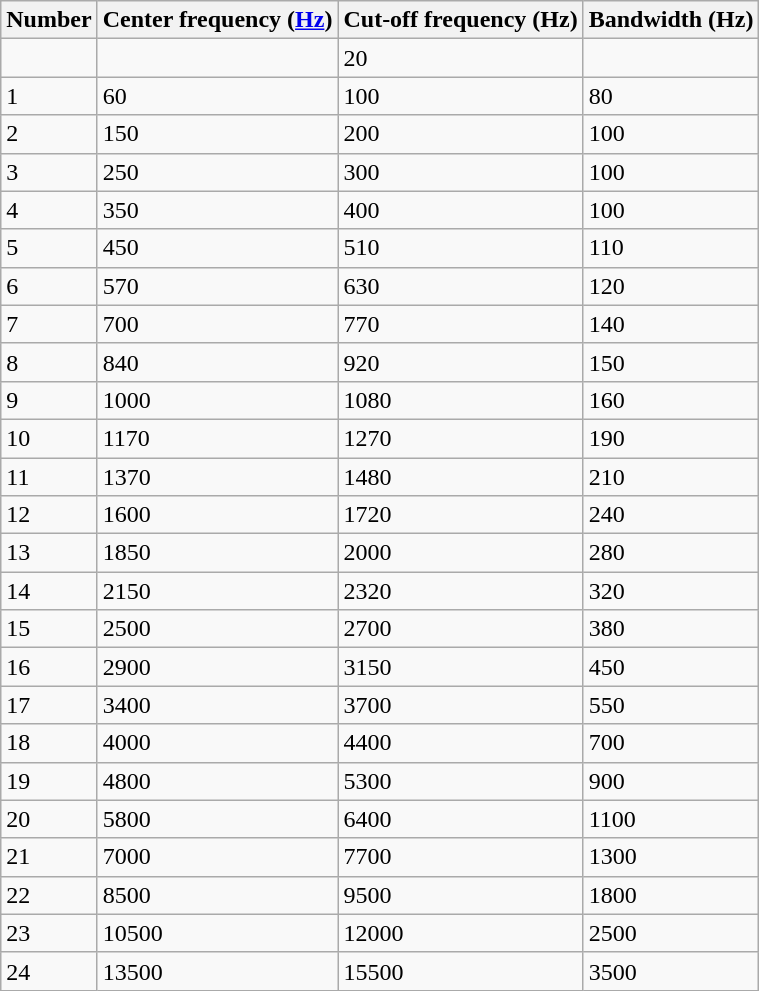<table class="wikitable">
<tr>
<th>Number</th>
<th>Center frequency (<a href='#'>Hz</a>)</th>
<th>Cut-off frequency (Hz)</th>
<th>Bandwidth (Hz)</th>
</tr>
<tr>
<td></td>
<td></td>
<td>20</td>
<td></td>
</tr>
<tr>
<td>1</td>
<td>60</td>
<td>100</td>
<td>80</td>
</tr>
<tr>
<td>2</td>
<td>150</td>
<td>200</td>
<td>100</td>
</tr>
<tr>
<td>3</td>
<td>250</td>
<td>300</td>
<td>100</td>
</tr>
<tr>
<td>4</td>
<td>350</td>
<td>400</td>
<td>100</td>
</tr>
<tr>
<td>5</td>
<td>450</td>
<td>510</td>
<td>110</td>
</tr>
<tr>
<td>6</td>
<td>570</td>
<td>630</td>
<td>120</td>
</tr>
<tr>
<td>7</td>
<td>700</td>
<td>770</td>
<td>140</td>
</tr>
<tr>
<td>8</td>
<td>840</td>
<td>920</td>
<td>150</td>
</tr>
<tr>
<td>9</td>
<td>1000</td>
<td>1080</td>
<td>160</td>
</tr>
<tr>
<td>10</td>
<td>1170</td>
<td>1270</td>
<td>190</td>
</tr>
<tr>
<td>11</td>
<td>1370</td>
<td>1480</td>
<td>210</td>
</tr>
<tr>
<td>12</td>
<td>1600</td>
<td>1720</td>
<td>240</td>
</tr>
<tr>
<td>13</td>
<td>1850</td>
<td>2000</td>
<td>280</td>
</tr>
<tr>
<td>14</td>
<td>2150</td>
<td>2320</td>
<td>320</td>
</tr>
<tr>
<td>15</td>
<td>2500</td>
<td>2700</td>
<td>380</td>
</tr>
<tr>
<td>16</td>
<td>2900</td>
<td>3150</td>
<td>450</td>
</tr>
<tr>
<td>17</td>
<td>3400</td>
<td>3700</td>
<td>550</td>
</tr>
<tr>
<td>18</td>
<td>4000</td>
<td>4400</td>
<td>700</td>
</tr>
<tr>
<td>19</td>
<td>4800</td>
<td>5300</td>
<td>900</td>
</tr>
<tr>
<td>20</td>
<td>5800</td>
<td>6400</td>
<td>1100</td>
</tr>
<tr>
<td>21</td>
<td>7000</td>
<td>7700</td>
<td>1300</td>
</tr>
<tr>
<td>22</td>
<td>8500</td>
<td>9500</td>
<td>1800</td>
</tr>
<tr>
<td>23</td>
<td>10500</td>
<td>12000</td>
<td>2500</td>
</tr>
<tr>
<td>24</td>
<td>13500</td>
<td>15500</td>
<td>3500</td>
</tr>
</table>
